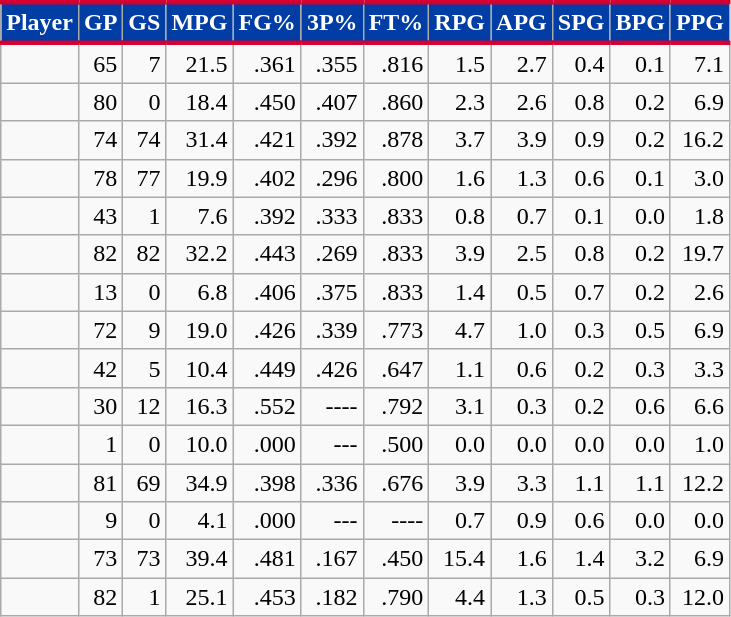<table class="wikitable sortable" style="text-align:right;">
<tr>
<th style="background:#003DA5; color:#FFFFFF; border-top:#D50032 3px solid; border-bottom:#D50032 3px solid;">Player</th>
<th style="background:#003DA5; color:#FFFFFF; border-top:#D50032 3px solid; border-bottom:#D50032 3px solid;">GP</th>
<th style="background:#003DA5; color:#FFFFFF; border-top:#D50032 3px solid; border-bottom:#D50032 3px solid;">GS</th>
<th style="background:#003DA5; color:#FFFFFF; border-top:#D50032 3px solid; border-bottom:#D50032 3px solid;">MPG</th>
<th style="background:#003DA5; color:#FFFFFF; border-top:#D50032 3px solid; border-bottom:#D50032 3px solid;">FG%</th>
<th style="background:#003DA5; color:#FFFFFF; border-top:#D50032 3px solid; border-bottom:#D50032 3px solid;">3P%</th>
<th style="background:#003DA5; color:#FFFFFF; border-top:#D50032 3px solid; border-bottom:#D50032 3px solid;">FT%</th>
<th style="background:#003DA5; color:#FFFFFF; border-top:#D50032 3px solid; border-bottom:#D50032 3px solid;">RPG</th>
<th style="background:#003DA5; color:#FFFFFF; border-top:#D50032 3px solid; border-bottom:#D50032 3px solid;">APG</th>
<th style="background:#003DA5; color:#FFFFFF; border-top:#D50032 3px solid; border-bottom:#D50032 3px solid;">SPG</th>
<th style="background:#003DA5; color:#FFFFFF; border-top:#D50032 3px solid; border-bottom:#D50032 3px solid;">BPG</th>
<th style="background:#003DA5; color:#FFFFFF; border-top:#D50032 3px solid; border-bottom:#D50032 3px solid;">PPG</th>
</tr>
<tr>
<td></td>
<td>65</td>
<td>7</td>
<td>21.5</td>
<td>.361</td>
<td>.355</td>
<td>.816</td>
<td>1.5</td>
<td>2.7</td>
<td>0.4</td>
<td>0.1</td>
<td>7.1</td>
</tr>
<tr>
<td></td>
<td>80</td>
<td>0</td>
<td>18.4</td>
<td>.450</td>
<td>.407</td>
<td>.860</td>
<td>2.3</td>
<td>2.6</td>
<td>0.8</td>
<td>0.2</td>
<td>6.9</td>
</tr>
<tr>
<td></td>
<td>74</td>
<td>74</td>
<td>31.4</td>
<td>.421</td>
<td>.392</td>
<td>.878</td>
<td>3.7</td>
<td>3.9</td>
<td>0.9</td>
<td>0.2</td>
<td>16.2</td>
</tr>
<tr>
<td></td>
<td>78</td>
<td>77</td>
<td>19.9</td>
<td>.402</td>
<td>.296</td>
<td>.800</td>
<td>1.6</td>
<td>1.3</td>
<td>0.6</td>
<td>0.1</td>
<td>3.0</td>
</tr>
<tr>
<td></td>
<td>43</td>
<td>1</td>
<td>7.6</td>
<td>.392</td>
<td>.333</td>
<td>.833</td>
<td>0.8</td>
<td>0.7</td>
<td>0.1</td>
<td>0.0</td>
<td>1.8</td>
</tr>
<tr>
<td></td>
<td>82</td>
<td>82</td>
<td>32.2</td>
<td>.443</td>
<td>.269</td>
<td>.833</td>
<td>3.9</td>
<td>2.5</td>
<td>0.8</td>
<td>0.2</td>
<td>19.7</td>
</tr>
<tr>
<td></td>
<td>13</td>
<td>0</td>
<td>6.8</td>
<td>.406</td>
<td>.375</td>
<td>.833</td>
<td>1.4</td>
<td>0.5</td>
<td>0.7</td>
<td>0.2</td>
<td>2.6</td>
</tr>
<tr>
<td></td>
<td>72</td>
<td>9</td>
<td>19.0</td>
<td>.426</td>
<td>.339</td>
<td>.773</td>
<td>4.7</td>
<td>1.0</td>
<td>0.3</td>
<td>0.5</td>
<td>6.9</td>
</tr>
<tr>
<td></td>
<td>42</td>
<td>5</td>
<td>10.4</td>
<td>.449</td>
<td>.426</td>
<td>.647</td>
<td>1.1</td>
<td>0.6</td>
<td>0.2</td>
<td>0.3</td>
<td>3.3</td>
</tr>
<tr>
<td></td>
<td>30</td>
<td>12</td>
<td>16.3</td>
<td>.552</td>
<td>----</td>
<td>.792</td>
<td>3.1</td>
<td>0.3</td>
<td>0.2</td>
<td>0.6</td>
<td>6.6</td>
</tr>
<tr>
<td></td>
<td>1</td>
<td>0</td>
<td>10.0</td>
<td>.000</td>
<td>---</td>
<td>.500</td>
<td>0.0</td>
<td>0.0</td>
<td>0.0</td>
<td>0.0</td>
<td>1.0</td>
</tr>
<tr>
<td></td>
<td>81</td>
<td>69</td>
<td>34.9</td>
<td>.398</td>
<td>.336</td>
<td>.676</td>
<td>3.9</td>
<td>3.3</td>
<td>1.1</td>
<td>1.1</td>
<td>12.2</td>
</tr>
<tr>
<td></td>
<td>9</td>
<td>0</td>
<td>4.1</td>
<td>.000</td>
<td>---</td>
<td>----</td>
<td>0.7</td>
<td>0.9</td>
<td>0.6</td>
<td>0.0</td>
<td>0.0</td>
</tr>
<tr>
<td></td>
<td>73</td>
<td>73</td>
<td>39.4</td>
<td>.481</td>
<td>.167</td>
<td>.450</td>
<td>15.4</td>
<td>1.6</td>
<td>1.4</td>
<td>3.2</td>
<td>6.9</td>
</tr>
<tr>
<td></td>
<td>82</td>
<td>1</td>
<td>25.1</td>
<td>.453</td>
<td>.182</td>
<td>.790</td>
<td>4.4</td>
<td>1.3</td>
<td>0.5</td>
<td>0.3</td>
<td>12.0</td>
</tr>
</table>
